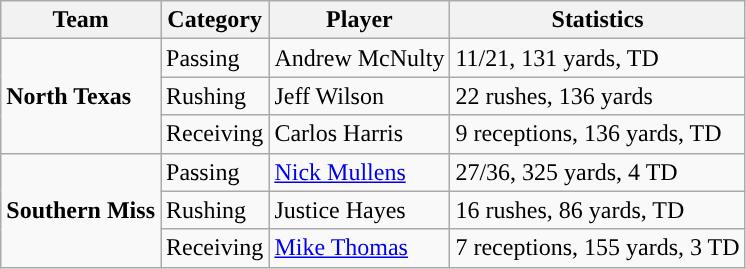<table class="wikitable" style="float: left;">
<tr>
<th>Team</th>
<th>Category</th>
<th>Player</th>
<th>Statistics</th>
</tr>
<tr>
<td rowspan=3><strong>North Texas</strong></td>
<td>Passing</td>
<td>Andrew McNulty</td>
<td>11/21, 131 yards, TD</td>
</tr>
<tr>
<td>Rushing</td>
<td>Jeff Wilson</td>
<td>22 rushes, 136 yards</td>
</tr>
<tr>
<td>Receiving</td>
<td>Carlos Harris</td>
<td>9 receptions, 136 yards, TD</td>
</tr>
<tr>
<td rowspan=3><strong>Southern Miss</strong></td>
<td>Passing</td>
<td><a href='#'>Nick Mullens</a></td>
<td>27/36, 325 yards, 4 TD</td>
</tr>
<tr>
<td>Rushing</td>
<td>Justice Hayes</td>
<td>16 rushes, 86 yards, TD</td>
</tr>
<tr>
<td>Receiving</td>
<td><a href='#'>Mike Thomas</a></td>
<td>7 receptions, 155 yards, 3 TD</td>
</tr>
</table>
